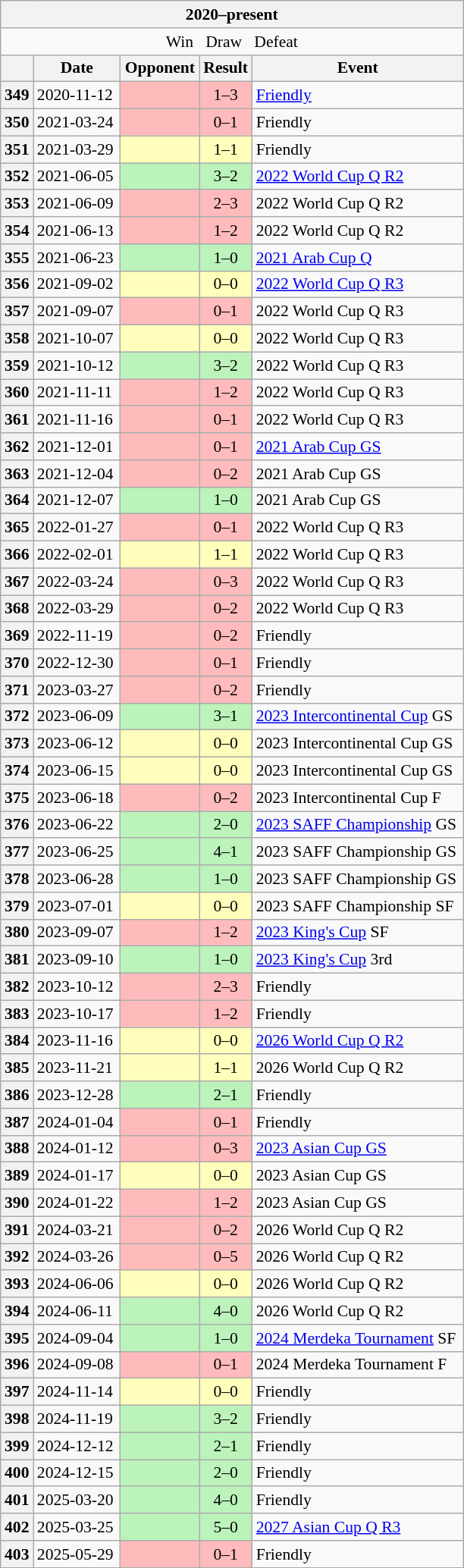<table class="wikitable collapsible" style="font-size: 90%;">
<tr>
<th colspan="5" width="400">2020–present</th>
</tr>
<tr>
<td align="center" colspan="5"> Win   Draw   Defeat</td>
</tr>
<tr>
<th></th>
<th width=70>Date</th>
<th>Opponent</th>
<th>Result</th>
<th>Event</th>
</tr>
<tr>
<th>349</th>
<td>2020-11-12</td>
<td bgcolor="#ffbbbb"></td>
<td bgcolor="#ffbbbb" align="center">1–3</td>
<td><a href='#'>Friendly</a></td>
</tr>
<tr>
<th>350</th>
<td>2021-03-24</td>
<td bgcolor="#ffbbbb"></td>
<td bgcolor="#ffbbbb" align="center">0–1</td>
<td>Friendly</td>
</tr>
<tr>
<th>351</th>
<td>2021-03-29</td>
<td bgcolor="#ffffbb"></td>
<td bgcolor="#ffffbb" align="center">1–1</td>
<td>Friendly</td>
</tr>
<tr>
<th>352</th>
<td>2021-06-05</td>
<td bgcolor="#bbf3bb"></td>
<td bgcolor="#bbf3bb" align="center">3–2</td>
<td> <a href='#'>2022 World Cup Q R2</a></td>
</tr>
<tr>
<th>353</th>
<td>2021-06-09</td>
<td bgcolor="#ffbbbb"></td>
<td bgcolor="#ffbbbb" align="center">2–3</td>
<td> 2022 World Cup Q R2</td>
</tr>
<tr>
<th>354</th>
<td>2021-06-13</td>
<td bgcolor="#ffbbbb"></td>
<td bgcolor="#ffbbbb" align="center">1–2</td>
<td> 2022 World Cup Q R2</td>
</tr>
<tr>
<th>355</th>
<td>2021-06-23</td>
<td bgcolor="#bbf3bb"></td>
<td bgcolor="#bbf3bb" align="center">1–0</td>
<td> <a href='#'>2021 Arab Cup Q</a></td>
</tr>
<tr>
<th>356</th>
<td>2021-09-02</td>
<td bgcolor="#ffffbb"></td>
<td bgcolor="#ffffbb" align="center">0–0</td>
<td> <a href='#'>2022 World Cup Q R3</a></td>
</tr>
<tr>
<th>357</th>
<td>2021-09-07</td>
<td bgcolor="#ffbbbb"></td>
<td bgcolor="#ffbbbb" align="center">0–1</td>
<td> 2022 World Cup Q R3</td>
</tr>
<tr>
<th>358</th>
<td>2021-10-07</td>
<td bgcolor="#ffffbb"></td>
<td bgcolor="#ffffbb" align="center">0–0</td>
<td> 2022 World Cup Q R3</td>
</tr>
<tr>
<th>359</th>
<td>2021-10-12</td>
<td bgcolor="#bbf3bb"></td>
<td bgcolor="#bbf3bb" align="center">3–2</td>
<td> 2022 World Cup Q R3</td>
</tr>
<tr>
<th>360</th>
<td>2021-11-11</td>
<td bgcolor="#ffbbbb"></td>
<td bgcolor="#ffbbbb" align="center">1–2</td>
<td> 2022 World Cup Q R3</td>
</tr>
<tr>
<th>361</th>
<td>2021-11-16</td>
<td bgcolor="#ffbbbb"></td>
<td bgcolor="#ffbbbb" align="center">0–1</td>
<td> 2022 World Cup Q R3</td>
</tr>
<tr>
<th>362</th>
<td>2021-12-01</td>
<td bgcolor="#ffbbbb"></td>
<td bgcolor="#ffbbbb" align="center">0–1</td>
<td> <a href='#'>2021 Arab Cup GS</a></td>
</tr>
<tr>
<th>363</th>
<td>2021-12-04</td>
<td bgcolor="#ffbbbb"></td>
<td bgcolor="#ffbbbb" align="center">0–2</td>
<td> 2021 Arab Cup GS</td>
</tr>
<tr>
<th>364</th>
<td>2021-12-07</td>
<td bgcolor="#bbf3bb"></td>
<td bgcolor="#bbf3bb" align="center">1–0</td>
<td> 2021 Arab Cup GS</td>
</tr>
<tr>
<th>365</th>
<td>2022-01-27</td>
<td bgcolor="#ffbbbb"></td>
<td bgcolor="#ffbbbb" align="center">0–1</td>
<td> 2022 World Cup Q R3</td>
</tr>
<tr>
<th>366</th>
<td>2022-02-01</td>
<td bgcolor="#ffffbb"></td>
<td bgcolor="#ffffbb" align="center">1–1</td>
<td> 2022 World Cup Q R3</td>
</tr>
<tr>
<th>367</th>
<td>2022-03-24</td>
<td bgcolor="#ffbbbb"></td>
<td bgcolor="#ffbbbb" align="center">0–3</td>
<td> 2022 World Cup Q R3</td>
</tr>
<tr>
<th>368</th>
<td>2022-03-29</td>
<td bgcolor="#ffbbbb"></td>
<td bgcolor="#ffbbbb" align="center">0–2</td>
<td> 2022 World Cup Q R3</td>
</tr>
<tr>
<th>369</th>
<td>2022-11-19</td>
<td bgcolor="#ffbbbb"></td>
<td bgcolor="#ffbbbb" align="center">0–2</td>
<td>Friendly</td>
</tr>
<tr>
<th>370</th>
<td>2022-12-30</td>
<td bgcolor="#ffbbbb"></td>
<td bgcolor="#ffbbbb" align="center">0–1</td>
<td>Friendly</td>
</tr>
<tr>
<th>371</th>
<td>2023-03-27</td>
<td bgcolor="#ffbbbb"></td>
<td bgcolor="#ffbbbb" align="center">0–2</td>
<td>Friendly</td>
</tr>
<tr>
<th>372</th>
<td>2023-06-09</td>
<td bgcolor="#bbf3bb"></td>
<td bgcolor="#bbf3bb" align="center">3–1</td>
<td> <a href='#'>2023 Intercontinental Cup</a> GS</td>
</tr>
<tr>
<th>373</th>
<td>2023-06-12</td>
<td bgcolor="#ffffbb"></td>
<td bgcolor="#ffffbb" align="center">0–0</td>
<td> 2023 Intercontinental Cup GS</td>
</tr>
<tr>
<th>374</th>
<td>2023-06-15</td>
<td bgcolor="#ffffbb"></td>
<td bgcolor="#ffffbb" align="center">0–0</td>
<td> 2023 Intercontinental Cup GS</td>
</tr>
<tr>
<th>375</th>
<td>2023-06-18</td>
<td bgcolor="#ffbbbb"></td>
<td bgcolor="#ffbbbb" align="center">0–2</td>
<td> 2023 Intercontinental Cup F</td>
</tr>
<tr>
<th>376</th>
<td>2023-06-22</td>
<td bgcolor="#bbf3bb"></td>
<td bgcolor="#bbf3bb" align="center">2–0</td>
<td> <a href='#'>2023 SAFF Championship</a> GS</td>
</tr>
<tr>
<th>377</th>
<td>2023-06-25</td>
<td bgcolor="#bbf3bb"></td>
<td bgcolor="#bbf3bb" align="center">4–1</td>
<td> 2023 SAFF Championship GS</td>
</tr>
<tr>
<th>378</th>
<td>2023-06-28</td>
<td bgcolor="#bbf3bb"></td>
<td bgcolor="#bbf3bb" align="center">1–0</td>
<td> 2023 SAFF Championship GS</td>
</tr>
<tr>
<th>379</th>
<td>2023-07-01</td>
<td bgcolor="#ffffbb"></td>
<td bgcolor="#ffffbb" align="center">0–0</td>
<td> 2023 SAFF Championship SF</td>
</tr>
<tr>
<th>380</th>
<td>2023-09-07</td>
<td bgcolor="#ffbbbb"></td>
<td bgcolor="#ffbbbb" align="center">1–2</td>
<td> <a href='#'>2023 King's Cup</a> SF</td>
</tr>
<tr>
<th>381</th>
<td>2023-09-10</td>
<td bgcolor="#bbf3bb"></td>
<td bgcolor="#bbf3bb" align="center">1–0</td>
<td> <a href='#'>2023 King's Cup</a> 3rd</td>
</tr>
<tr>
<th>382</th>
<td>2023-10-12</td>
<td bgcolor="#ffbbbb"></td>
<td bgcolor="#ffbbbb" align="center">2–3</td>
<td>Friendly</td>
</tr>
<tr>
<th>383</th>
<td>2023-10-17</td>
<td bgcolor="#ffbbbb"></td>
<td bgcolor="#ffbbbb" align="center">1–2</td>
<td>Friendly</td>
</tr>
<tr>
<th>384</th>
<td>2023-11-16</td>
<td bgcolor="#ffffbb"></td>
<td bgcolor="#ffffbb" align="center">0–0</td>
<td> <a href='#'>2026 World Cup Q R2</a></td>
</tr>
<tr>
<th>385</th>
<td>2023-11-21</td>
<td bgcolor="#ffffbb"></td>
<td bgcolor="#ffffbb" align="center">1–1</td>
<td> 2026 World Cup Q R2</td>
</tr>
<tr>
<th>386</th>
<td>2023-12-28</td>
<td bgcolor="#bbf3bb"></td>
<td bgcolor="#bbf3bb" align="center">2–1</td>
<td>Friendly</td>
</tr>
<tr>
<th>387</th>
<td>2024-01-04</td>
<td bgcolor="#ffbbbb"></td>
<td bgcolor="#ffbbbb" align="center">0–1</td>
<td>Friendly</td>
</tr>
<tr>
<th>388</th>
<td>2024-01-12</td>
<td bgcolor="#ffbbbb"></td>
<td bgcolor="#ffbbbb" align="center">0–3</td>
<td> <a href='#'>2023 Asian Cup GS</a></td>
</tr>
<tr>
<th>389</th>
<td>2024-01-17</td>
<td bgcolor="#ffffbb"></td>
<td bgcolor="#ffffbb" align="center">0–0</td>
<td> 2023 Asian Cup GS</td>
</tr>
<tr>
<th>390</th>
<td>2024-01-22</td>
<td bgcolor="#ffbbbb"></td>
<td bgcolor="#ffbbbb" align="center">1–2</td>
<td> 2023 Asian Cup GS</td>
</tr>
<tr>
<th>391</th>
<td>2024-03-21</td>
<td bgcolor="#ffbbbb"></td>
<td bgcolor="#ffbbbb" align="center">0–2</td>
<td> 2026 World Cup Q R2</td>
</tr>
<tr>
<th>392</th>
<td>2024-03-26</td>
<td bgcolor="#ffbbbb"></td>
<td bgcolor="#ffbbbb" align="center">0–5</td>
<td> 2026 World Cup Q R2</td>
</tr>
<tr>
<th>393</th>
<td>2024-06-06</td>
<td bgcolor="#ffffbb"></td>
<td bgcolor="#ffffbb" align="center">0–0</td>
<td> 2026 World Cup Q R2</td>
</tr>
<tr>
<th>394</th>
<td>2024-06-11</td>
<td bgcolor="#bbf3bb"></td>
<td bgcolor="#bbf3bb" align="center">4–0</td>
<td> 2026 World Cup Q R2</td>
</tr>
<tr>
<th>395</th>
<td>2024-09-04</td>
<td bgcolor="#bbf3bb"></td>
<td bgcolor="#bbf3bb" align="center">1–0</td>
<td> <a href='#'>2024 Merdeka Tournament</a> SF</td>
</tr>
<tr>
<th>396</th>
<td>2024-09-08</td>
<td bgcolor="#ffbbbb"></td>
<td bgcolor="#ffbbbb" align="center">0–1</td>
<td> 2024 Merdeka Tournament F</td>
</tr>
<tr>
<th>397</th>
<td>2024-11-14</td>
<td bgcolor="#ffffbb"></td>
<td bgcolor="#ffffbb" align="center">0–0</td>
<td>Friendly</td>
</tr>
<tr>
<th>398</th>
<td>2024-11-19</td>
<td bgcolor="#bbf3bb"></td>
<td bgcolor="#bbf3bb" align="center">3–2</td>
<td>Friendly</td>
</tr>
<tr>
<th>399</th>
<td>2024-12-12</td>
<td bgcolor="#bbf3bb"></td>
<td bgcolor="#bbf3bb" align="center">2–1</td>
<td>Friendly</td>
</tr>
<tr>
<th>400</th>
<td>2024-12-15</td>
<td bgcolor="#bbf3bb"></td>
<td bgcolor="#bbf3bb" align="center">2–0</td>
<td>Friendly</td>
</tr>
<tr>
<th>401</th>
<td>2025-03-20</td>
<td bgcolor="#bbf3bb"></td>
<td bgcolor="#bbf3bb" align="center">4–0</td>
<td>Friendly</td>
</tr>
<tr>
<th>402</th>
<td>2025-03-25</td>
<td bgcolor="#bbf3bb"></td>
<td bgcolor="#bbf3bb" align="center">5–0</td>
<td> <a href='#'>2027 Asian Cup Q R3</a></td>
</tr>
<tr>
<th>403</th>
<td>2025-05-29</td>
<td bgcolor="#ffbbbb"></td>
<td bgcolor="#ffbbbb" align="center">0–1</td>
<td>Friendly</td>
</tr>
</table>
